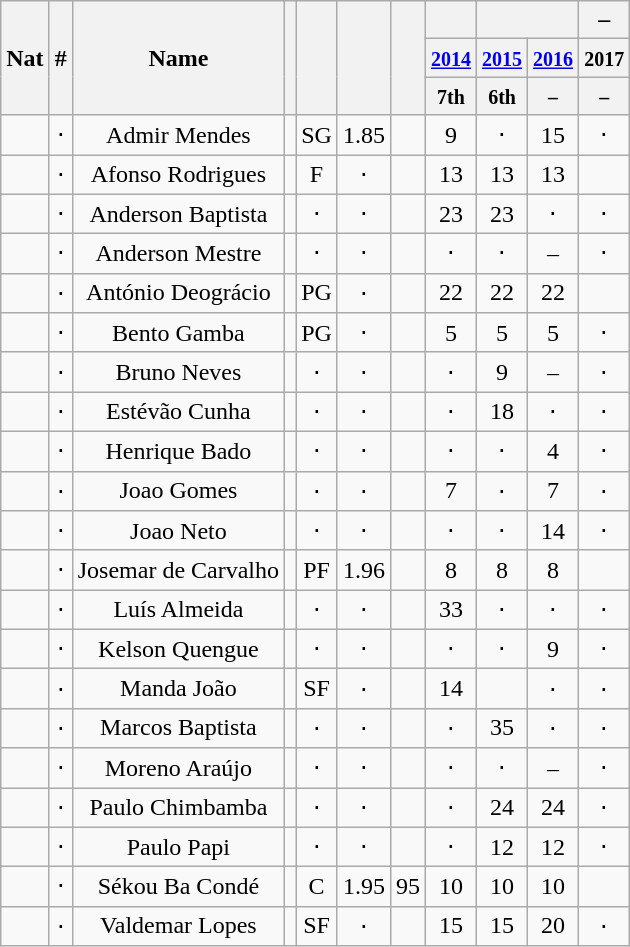<table class="wikitable plainrowheaders sortable" style="text-align:center">
<tr>
<th scope="col" rowspan="3">Nat</th>
<th scope="col" rowspan="3">#</th>
<th scope="col" rowspan="3">Name</th>
<th scope="col" rowspan="3"></th>
<th scope="col" rowspan="3"></th>
<th scope="col" rowspan="3"></th>
<th scope="col" rowspan="3"></th>
<th colspan="1"></th>
<th colspan="2"></th>
<th colspan="1">–</th>
</tr>
<tr>
<th colspan="1"><small><a href='#'>2014</a></small></th>
<th colspan="1"><small><a href='#'>2015</a></small></th>
<th colspan="1"><small><a href='#'>2016</a></small></th>
<th colspan="1"><small>2017</small></th>
</tr>
<tr>
<th scope="col" rowspan="1"><small>7th</small></th>
<th scope="col" rowspan="1"><small>6th</small></th>
<th scope="col" rowspan="1"><small>–</small></th>
<th scope="col" rowspan="1"><small>–</small></th>
</tr>
<tr>
<td></td>
<td>⋅</td>
<td>Admir Mendes</td>
<td></td>
<td data-sort-value="2">SG</td>
<td>1.85</td>
<td></td>
<td data-sort-value="09">9</td>
<td>⋅</td>
<td>15</td>
<td>⋅</td>
</tr>
<tr>
<td></td>
<td>⋅</td>
<td>Afonso Rodrigues</td>
<td></td>
<td data-sort-value="3">F</td>
<td>⋅</td>
<td></td>
<td>13</td>
<td>13</td>
<td>13</td>
<td data-sort-value="⋅"><a href='#'></a></td>
</tr>
<tr>
<td></td>
<td>⋅</td>
<td>Anderson Baptista</td>
<td></td>
<td>⋅</td>
<td>⋅</td>
<td></td>
<td>23</td>
<td>23</td>
<td>⋅</td>
<td>⋅</td>
</tr>
<tr>
<td></td>
<td>⋅</td>
<td>Anderson Mestre</td>
<td></td>
<td>⋅</td>
<td>⋅</td>
<td></td>
<td>⋅</td>
<td>⋅</td>
<td>–</td>
<td>⋅</td>
</tr>
<tr>
<td></td>
<td>⋅</td>
<td>António Deográcio</td>
<td></td>
<td data-sort-value="1">PG</td>
<td>⋅</td>
<td></td>
<td>22</td>
<td>22</td>
<td>22</td>
<td data-sort-value="⋅"><a href='#'></a></td>
</tr>
<tr>
<td></td>
<td>⋅</td>
<td>Bento Gamba</td>
<td></td>
<td data-sort-value="1">PG</td>
<td>⋅</td>
<td></td>
<td data-sort-value="05">5</td>
<td data-sort-value="05">5</td>
<td data-sort-value="05">5</td>
<td>⋅</td>
</tr>
<tr>
<td></td>
<td>⋅</td>
<td>Bruno Neves</td>
<td></td>
<td>⋅</td>
<td>⋅</td>
<td></td>
<td>⋅</td>
<td data-sort-value="09">9</td>
<td>–</td>
<td>⋅</td>
</tr>
<tr>
<td></td>
<td>⋅</td>
<td>Estévão Cunha</td>
<td></td>
<td>⋅</td>
<td>⋅</td>
<td></td>
<td>⋅</td>
<td>18</td>
<td>⋅</td>
<td>⋅</td>
</tr>
<tr>
<td></td>
<td>⋅</td>
<td>Henrique Bado</td>
<td></td>
<td>⋅</td>
<td>⋅</td>
<td></td>
<td>⋅</td>
<td>⋅</td>
<td data-sort-value="04">4</td>
<td>⋅</td>
</tr>
<tr>
<td></td>
<td>⋅</td>
<td>Joao Gomes</td>
<td></td>
<td>⋅</td>
<td>⋅</td>
<td></td>
<td data-sort-value="07">7</td>
<td>⋅</td>
<td data-sort-value="07">7</td>
<td>⋅</td>
</tr>
<tr>
<td></td>
<td>⋅</td>
<td>Joao Neto</td>
<td></td>
<td>⋅</td>
<td>⋅</td>
<td></td>
<td>⋅</td>
<td>⋅</td>
<td>14</td>
<td>⋅</td>
</tr>
<tr>
<td></td>
<td>⋅</td>
<td>Josemar de Carvalho</td>
<td></td>
<td data-sort-value="4">PF</td>
<td>1.96</td>
<td></td>
<td data-sort-value="08">8</td>
<td data-sort-value="08">8</td>
<td data-sort-value="08">8</td>
<td data-sort-value="⋅"><a href='#'></a></td>
</tr>
<tr>
<td></td>
<td>⋅</td>
<td>Luís Almeida</td>
<td></td>
<td>⋅</td>
<td>⋅</td>
<td></td>
<td>33</td>
<td>⋅</td>
<td>⋅</td>
<td>⋅</td>
</tr>
<tr>
<td></td>
<td>⋅</td>
<td>Kelson Quengue</td>
<td></td>
<td>⋅</td>
<td>⋅</td>
<td></td>
<td>⋅</td>
<td>⋅</td>
<td data-sort-value="09">9</td>
<td>⋅</td>
</tr>
<tr>
<td></td>
<td>⋅</td>
<td>Manda João</td>
<td></td>
<td data-sort-value="3">SF</td>
<td>⋅</td>
<td></td>
<td>14</td>
<td data-sort-value="⋅"><a href='#'></a></td>
<td>⋅</td>
<td>⋅</td>
</tr>
<tr>
<td></td>
<td>⋅</td>
<td>Marcos Baptista</td>
<td></td>
<td>⋅</td>
<td>⋅</td>
<td></td>
<td>⋅</td>
<td>35</td>
<td>⋅</td>
<td>⋅</td>
</tr>
<tr>
<td></td>
<td>⋅</td>
<td>Moreno Araújo</td>
<td></td>
<td>⋅</td>
<td>⋅</td>
<td></td>
<td>⋅</td>
<td>⋅</td>
<td>–</td>
<td>⋅</td>
</tr>
<tr>
<td></td>
<td>⋅</td>
<td>Paulo Chimbamba</td>
<td></td>
<td>⋅</td>
<td>⋅</td>
<td></td>
<td>⋅</td>
<td>24</td>
<td>24</td>
<td>⋅</td>
</tr>
<tr>
<td></td>
<td>⋅</td>
<td>Paulo Papi</td>
<td></td>
<td>⋅</td>
<td>⋅</td>
<td></td>
<td>⋅</td>
<td>12</td>
<td>12</td>
<td>⋅</td>
</tr>
<tr>
<td></td>
<td>⋅</td>
<td>Sékou Ba Condé</td>
<td></td>
<td>C</td>
<td>1.95</td>
<td>95</td>
<td>10</td>
<td>10</td>
<td>10</td>
<td data-sort-value="⋅"><a href='#'></a></td>
</tr>
<tr>
<td></td>
<td>⋅</td>
<td>Valdemar Lopes</td>
<td></td>
<td data-sort-value="3">SF</td>
<td>⋅</td>
<td></td>
<td>15</td>
<td>15</td>
<td>20</td>
<td>⋅</td>
</tr>
</table>
